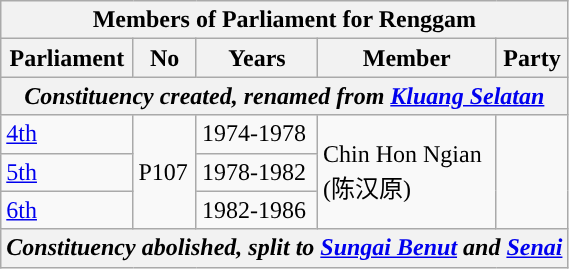<table class=wikitable>
<tr>
<th colspan="5">Members of Parliament for Renggam</th>
</tr>
<tr>
<th>Parliament</th>
<th>No</th>
<th>Years</th>
<th>Member</th>
<th>Party</th>
</tr>
<tr>
<th colspan="5" align="center"><em>Constituency created, renamed from <a href='#'>Kluang Selatan</a></em></th>
</tr>
<tr>
<td><a href='#'>4th</a></td>
<td rowspan="3">P107</td>
<td>1974-1978</td>
<td rowspan=3>Chin Hon Ngian <br> (陈汉原)</td>
<td rowspan="3"></td>
</tr>
<tr>
<td><a href='#'>5th</a></td>
<td>1978-1982</td>
</tr>
<tr>
<td><a href='#'>6th</a></td>
<td>1982-1986</td>
</tr>
<tr>
<th colspan="5" align="center"><em>Constituency abolished, split to <a href='#'>Sungai Benut</a> and <a href='#'>Senai</a></em></th>
</tr>
</table>
